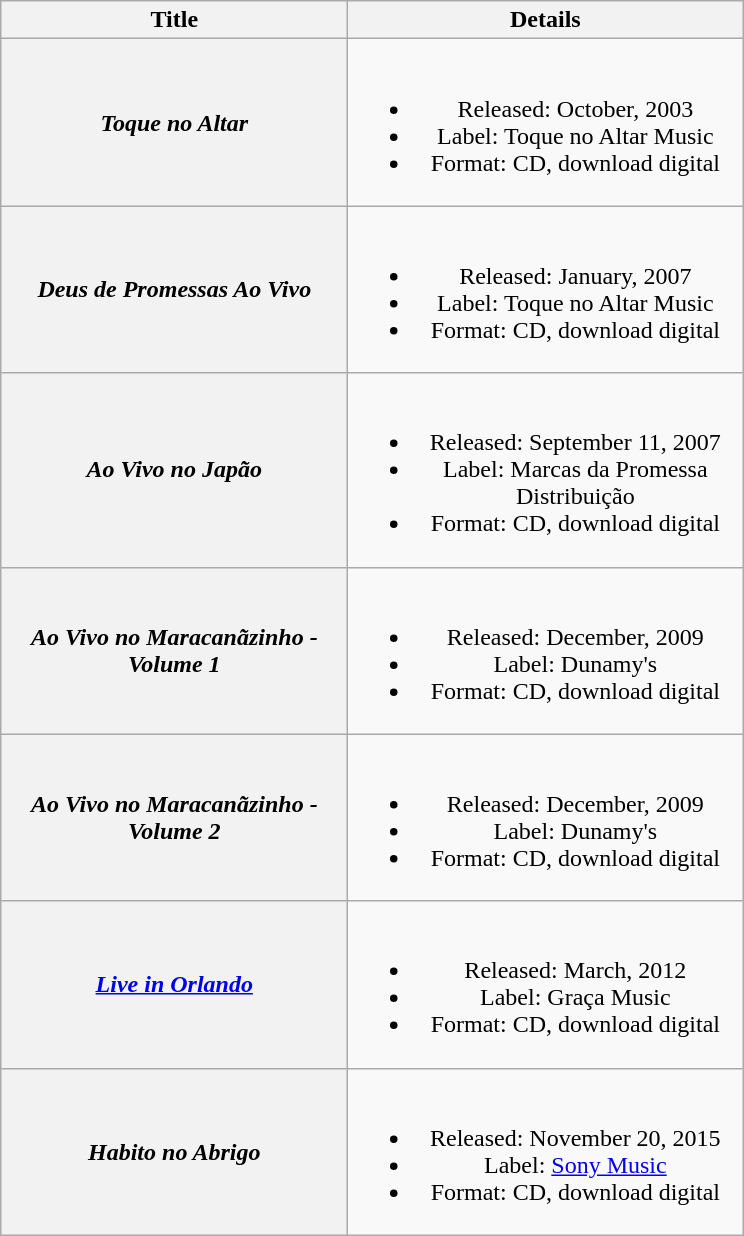<table class="wikitable plainrowheaders" style="text-align:center;">
<tr>
<th scope="col" style="width:14em;">Title</th>
<th scope="col" style="width:16em;">Details</th>
</tr>
<tr>
<th scope="row"><em>Toque no Altar</em></th>
<td><br><ul><li>Released: October, 2003</li><li>Label: Toque no Altar Music</li><li>Format: CD, download digital</li></ul></td>
</tr>
<tr>
<th scope="row"><em>Deus de Promessas Ao Vivo</em></th>
<td><br><ul><li>Released: January, 2007</li><li>Label:  Toque no Altar Music</li><li>Format: CD, download digital</li></ul></td>
</tr>
<tr>
<th scope="row"><em>Ao Vivo no Japão</em></th>
<td><br><ul><li>Released: September 11, 2007</li><li>Label:  Marcas da Promessa Distribuição</li><li>Format: CD, download digital</li></ul></td>
</tr>
<tr>
<th scope="row"><em>Ao Vivo no Maracanãzinho - Volume 1</em></th>
<td><br><ul><li>Released: December, 2009</li><li>Label:  Dunamy's</li><li>Format: CD, download digital</li></ul></td>
</tr>
<tr>
<th scope="row"><em>Ao Vivo no Maracanãzinho - Volume 2</em></th>
<td><br><ul><li>Released: December, 2009</li><li>Label:  Dunamy's</li><li>Format: CD, download digital</li></ul></td>
</tr>
<tr>
<th scope="row"><em><a href='#'>Live in Orlando</a></em></th>
<td><br><ul><li>Released: March, 2012</li><li>Label: Graça Music</li><li>Format: CD, download digital</li></ul></td>
</tr>
<tr>
<th scope="row"><em>Habito no Abrigo</em></th>
<td><br><ul><li>Released: November 20, 2015</li><li>Label: <a href='#'>Sony Music</a></li><li>Format: CD, download digital</li></ul></td>
</tr>
</table>
